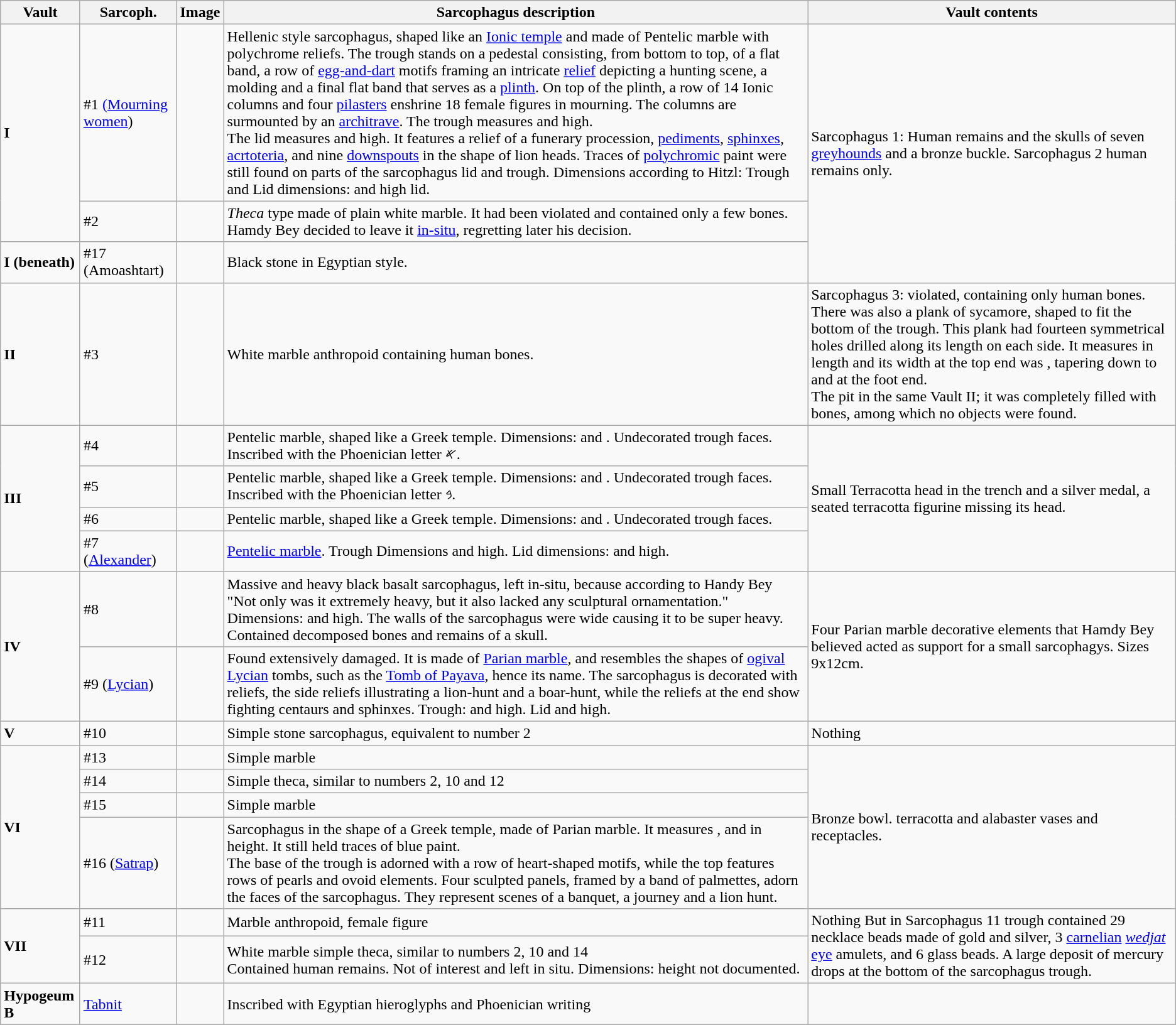<table class="wikitable sortable">
<tr>
<th>Vault</th>
<th>Sarcoph.</th>
<th>Image</th>
<th>Sarcophagus description</th>
<th>Vault contents</th>
</tr>
<tr>
<td rowspan="2"><strong>I</strong></td>
<td>#1 <a href='#'>(Mourning women</a>)</td>
<td></td>
<td>Hellenic style sarcophagus, shaped like an <a href='#'>Ionic temple</a> and made of Pentelic marble with polychrome reliefs. The trough stands on a  pedestal consisting, from bottom to top, of a flat band, a row of <a href='#'>egg-and-dart</a> motifs framing an intricate <a href='#'>relief</a> depicting a hunting scene, a molding and a final flat band that serves as a <a href='#'>plinth</a>. On top of the plinth, a row of 14 Ionic columns and four <a href='#'>pilasters</a> enshrine 18 female figures in mourning. The columns are surmounted by an <a href='#'>architrave</a>. The trough measures  and  high.<br>The lid measures  and  high. It features a relief of a funerary procession, <a href='#'>pediments</a>, <a href='#'>sphinxes</a>, <a href='#'>acrtoteria</a>, and nine <a href='#'>downspouts</a> in the shape of lion heads. Traces of <a href='#'>polychromic</a> paint were still found on parts of the sarcophagus lid and trough. Dimensions according to Hitzl: Trough  and  Lid dimensions:  and  high lid.</td>
<td rowspan="3">Sarcophagus 1: Human remains and the skulls of seven <a href='#'>greyhounds</a> and a bronze buckle.  Sarcophagus 2 human remains only. </td>
</tr>
<tr>
<td>#2</td>
<td></td>
<td><em>Theca</em> type made of plain white marble. It had been violated and contained only a few bones. Hamdy Bey decided to leave it <a href='#'>in-situ</a>, regretting later his decision.</td>
</tr>
<tr>
<td><strong>I (beneath)</strong></td>
<td>#17 (Amoashtart)</td>
<td></td>
<td>Black stone in Egyptian style.</td>
</tr>
<tr>
<td><strong>II</strong></td>
<td>#3</td>
<td></td>
<td>White marble anthropoid containing human bones.</td>
<td>Sarcophagus 3: violated, containing only human bones. There was also a plank of sycamore, shaped to fit the bottom of the trough. This plank had fourteen symmetrical holes drilled along its length on each side. It measures  in length and its width at the top end was , tapering down to  and at the foot end.<br>The pit in the same Vault II; it was completely filled with bones, among which no objects were found.</td>
</tr>
<tr>
<td rowspan="4"><strong>III</strong></td>
<td>#4</td>
<td></td>
<td>Pentelic marble, shaped like a Greek temple. Dimensions:  and . Undecorated trough faces. Inscribed with the Phoenician letter 𐤀.</td>
<td rowspan="4">Small Terracotta head in the trench and a silver medal, a seated terracotta figurine missing its head.</td>
</tr>
<tr>
<td>#5</td>
<td></td>
<td>Pentelic marble, shaped like a Greek temple. Dimensions:  and . Undecorated trough faces. Inscribed with the Phoenician letter 𐤁.</td>
</tr>
<tr>
<td>#6</td>
<td></td>
<td>Pentelic marble, shaped like a Greek temple. Dimensions:  and . Undecorated trough faces.</td>
</tr>
<tr>
<td>#7 (<a href='#'>Alexander</a>)</td>
<td></td>
<td><a href='#'>Pentelic marble</a>. Trough Dimensions  and  high. Lid dimensions:  and  high. </td>
</tr>
<tr>
<td rowspan="2"><strong>IV</strong></td>
<td>#8</td>
<td></td>
<td>Massive and heavy black basalt sarcophagus, left in-situ, because according to Handy Bey "Not only was it extremely heavy, but it also lacked any sculptural ornamentation." Dimensions:  and  high. The walls of the sarcophagus were  wide causing it to be super heavy. Contained decomposed bones and remains of a skull. </td>
<td rowspan="2">Four Parian marble decorative elements that Hamdy Bey believed acted as support for a small sarcophagys. Sizes 9x12cm.</td>
</tr>
<tr>
<td>#9 (<a href='#'>Lycian</a>)</td>
<td></td>
<td>Found extensively damaged.  It is made of <a href='#'>Parian marble</a>, and resembles the shapes of <a href='#'>ogival</a> <a href='#'>Lycian</a> tombs, such as the <a href='#'>Tomb of Payava</a>, hence its name. The sarcophagus is decorated with reliefs, the side reliefs illustrating a lion-hunt and a boar-hunt, while the reliefs at the end show fighting centaurs and sphinxes. Trough:  and  high.  Lid  and  high. </td>
</tr>
<tr>
<td><strong>V</strong></td>
<td>#10</td>
<td></td>
<td>Simple stone sarcophagus, equivalent to number 2</td>
<td>Nothing </td>
</tr>
<tr>
<td rowspan="4"><strong>VI</strong></td>
<td>#13</td>
<td></td>
<td>Simple marble</td>
<td rowspan="4">Bronze bowl. terracotta and alabaster vases and receptacles.</td>
</tr>
<tr>
<td>#14</td>
<td></td>
<td>Simple theca, similar to numbers 2, 10 and 12</td>
</tr>
<tr>
<td>#15</td>
<td></td>
<td>Simple marble</td>
</tr>
<tr>
<td>#16 (<a href='#'>Satrap</a>)</td>
<td></td>
<td>Sarcophagus in the shape of a Greek temple, made of Parian marble. It measures , and  in height. It still held traces of blue paint.<br>The base of the trough is adorned with a row of heart-shaped motifs, while the top features rows of pearls and ovoid elements. Four sculpted panels, framed by a band of palmettes, adorn the faces of the sarcophagus. They represent scenes of a banquet, a journey and a lion hunt.</td>
</tr>
<tr>
<td rowspan="2"><strong>VII</strong></td>
<td>#11</td>
<td></td>
<td>Marble anthropoid, female figure</td>
<td rowspan="2">Nothing  But in Sarcophagus 11 trough contained 29 necklace beads made of gold and silver, 3 <a href='#'>carnelian</a> <a href='#'><em>wedjat</em> eye</a> amulets, and 6 glass beads. A large deposit of mercury drops at the bottom of the sarcophagus trough.</td>
</tr>
<tr>
<td>#12</td>
<td></td>
<td>White marble simple theca, similar to numbers 2, 10 and 14 <br>Contained human remains. Not of interest and left in situ. Dimensions:  height not documented.</td>
</tr>
<tr>
<td><strong>Hypogeum B</strong></td>
<td><a href='#'>Tabnit</a></td>
<td></td>
<td>Inscribed with Egyptian hieroglyphs and Phoenician writing</td>
<td></td>
</tr>
</table>
